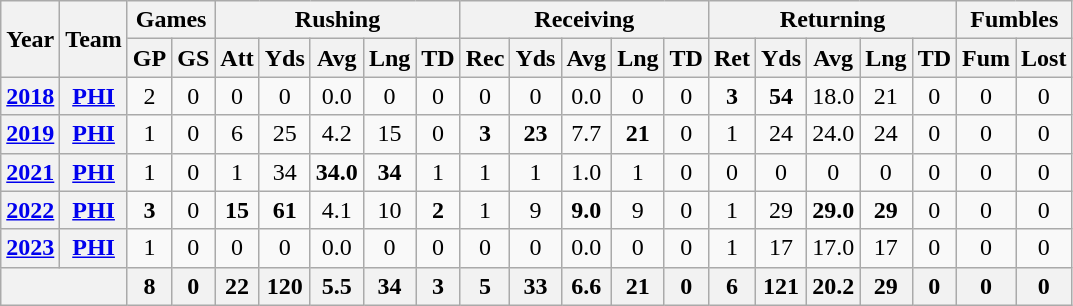<table class="wikitable" style="text-align:center;">
<tr>
<th rowspan="2">Year</th>
<th rowspan="2">Team</th>
<th colspan="2">Games</th>
<th colspan="5">Rushing</th>
<th colspan="5">Receiving</th>
<th colspan="5">Returning</th>
<th colspan="2">Fumbles</th>
</tr>
<tr>
<th>GP</th>
<th>GS</th>
<th>Att</th>
<th>Yds</th>
<th>Avg</th>
<th>Lng</th>
<th>TD</th>
<th>Rec</th>
<th>Yds</th>
<th>Avg</th>
<th>Lng</th>
<th>TD</th>
<th>Ret</th>
<th>Yds</th>
<th>Avg</th>
<th>Lng</th>
<th>TD</th>
<th>Fum</th>
<th>Lost</th>
</tr>
<tr>
<th><a href='#'>2018</a></th>
<th><a href='#'>PHI</a></th>
<td>2</td>
<td>0</td>
<td>0</td>
<td>0</td>
<td>0.0</td>
<td>0</td>
<td>0</td>
<td>0</td>
<td>0</td>
<td>0.0</td>
<td>0</td>
<td>0</td>
<td><strong>3</strong></td>
<td><strong>54</strong></td>
<td>18.0</td>
<td>21</td>
<td>0</td>
<td>0</td>
<td>0</td>
</tr>
<tr>
<th><a href='#'>2019</a></th>
<th><a href='#'>PHI</a></th>
<td>1</td>
<td>0</td>
<td>6</td>
<td>25</td>
<td>4.2</td>
<td>15</td>
<td>0</td>
<td><strong>3</strong></td>
<td><strong>23</strong></td>
<td>7.7</td>
<td><strong>21</strong></td>
<td>0</td>
<td>1</td>
<td>24</td>
<td>24.0</td>
<td>24</td>
<td>0</td>
<td>0</td>
<td>0</td>
</tr>
<tr>
<th><a href='#'>2021</a></th>
<th><a href='#'>PHI</a></th>
<td>1</td>
<td>0</td>
<td>1</td>
<td>34</td>
<td><strong>34.0</strong></td>
<td><strong>34</strong></td>
<td>1</td>
<td>1</td>
<td>1</td>
<td>1.0</td>
<td>1</td>
<td>0</td>
<td>0</td>
<td>0</td>
<td>0</td>
<td>0</td>
<td>0</td>
<td>0</td>
<td>0</td>
</tr>
<tr>
<th><a href='#'>2022</a></th>
<th><a href='#'>PHI</a></th>
<td><strong>3</strong></td>
<td>0</td>
<td><strong>15</strong></td>
<td><strong>61</strong></td>
<td>4.1</td>
<td>10</td>
<td><strong>2</strong></td>
<td>1</td>
<td>9</td>
<td><strong>9.0</strong></td>
<td>9</td>
<td>0</td>
<td>1</td>
<td>29</td>
<td><strong>29.0</strong></td>
<td><strong>29</strong></td>
<td>0</td>
<td>0</td>
<td>0</td>
</tr>
<tr>
<th><a href='#'>2023</a></th>
<th><a href='#'>PHI</a></th>
<td>1</td>
<td>0</td>
<td>0</td>
<td>0</td>
<td>0.0</td>
<td>0</td>
<td>0</td>
<td>0</td>
<td>0</td>
<td>0.0</td>
<td>0</td>
<td>0</td>
<td>1</td>
<td>17</td>
<td>17.0</td>
<td>17</td>
<td>0</td>
<td>0</td>
<td>0</td>
</tr>
<tr>
<th colspan="2"></th>
<th>8</th>
<th>0</th>
<th>22</th>
<th>120</th>
<th>5.5</th>
<th>34</th>
<th>3</th>
<th>5</th>
<th>33</th>
<th>6.6</th>
<th>21</th>
<th>0</th>
<th>6</th>
<th>121</th>
<th>20.2</th>
<th>29</th>
<th>0</th>
<th>0</th>
<th>0</th>
</tr>
</table>
